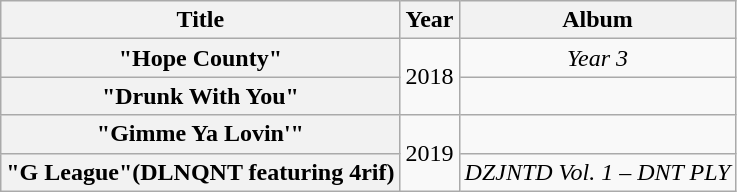<table class="wikitable plainrowheaders" style="text-align:center;">
<tr>
<th scope="col">Title</th>
<th scope="col">Year</th>
<th scope="col">Album</th>
</tr>
<tr>
<th scope="row">"Hope County" </th>
<td rowspan="2">2018</td>
<td><em>Year 3</em></td>
</tr>
<tr>
<th scope="row">"Drunk With You" </th>
<td></td>
</tr>
<tr>
<th scope="row">"Gimme Ya Lovin'" </th>
<td rowspan="2">2019</td>
<td></td>
</tr>
<tr>
<th scope="row">"G League"<span>(DLNQNT featuring 4rif)</span></th>
<td><em>DZJNTD Vol. 1 – DNT PLY</em></td>
</tr>
</table>
